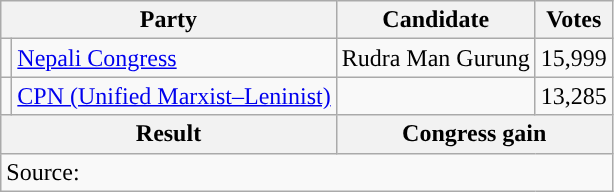<table class="wikitable">
<tr>
<th colspan="2">Party</th>
<th>Candidate</th>
<th>Votes</th>
</tr>
<tr>
<td style="background-color:"></td>
<td><a href='#'>Nepali Congress</a></td>
<td>Rudra Man Gurung</td>
<td>15,999</td>
</tr>
<tr>
<td style="background-color:"></td>
<td><a href='#'>CPN (Unified Marxist–Leninist)</a></td>
<td></td>
<td>13,285</td>
</tr>
<tr>
<th colspan="2">Result</th>
<th colspan="2">Congress gain</th>
</tr>
<tr>
<td colspan="4">Source: </td>
</tr>
</table>
